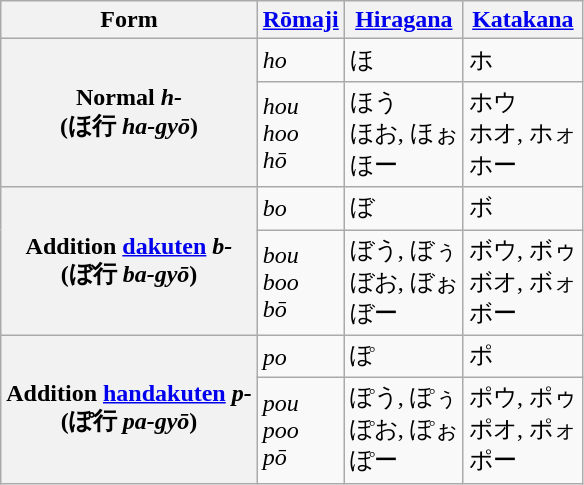<table class="wikitable">
<tr>
<th>Form</th>
<th><a href='#'>Rōmaji</a></th>
<th><a href='#'>Hiragana</a></th>
<th><a href='#'>Katakana</a></th>
</tr>
<tr>
<th rowspan="2">Normal <em>h-</em><br>(ほ行 <em>ha-gyō</em>)</th>
<td><em>ho</em></td>
<td>ほ</td>
<td>ホ</td>
</tr>
<tr>
<td><em>hou</em><br><em>hoo</em><br><em>hō</em></td>
<td>ほう<br>ほお, ほぉ<br>ほー</td>
<td>ホウ<br>ホオ, ホォ<br>ホー</td>
</tr>
<tr>
<th rowspan="2">Addition <a href='#'>dakuten</a> <em>b-</em><br>(ぼ行 <em>ba-gyō</em>)</th>
<td><em>bo</em></td>
<td>ぼ</td>
<td>ボ</td>
</tr>
<tr>
<td><em>bou</em><br><em>boo</em><br><em>bō</em></td>
<td>ぼう, ぼぅ<br>ぼお, ぼぉ<br>ぼー</td>
<td>ボウ, ボゥ<br>ボオ, ボォ<br>ボー</td>
</tr>
<tr>
<th rowspan="2">Addition <a href='#'>handakuten</a> <em>p-</em><br>(ぽ行 <em>pa-gyō</em>)</th>
<td><em>po</em></td>
<td>ぽ</td>
<td>ポ</td>
</tr>
<tr>
<td><em>pou</em><br><em>poo</em><br><em>pō</em></td>
<td>ぽう, ぽぅ<br>ぽお, ぽぉ<br>ぽー</td>
<td>ポウ, ポゥ<br>ポオ, ポォ<br>ポー</td>
</tr>
</table>
